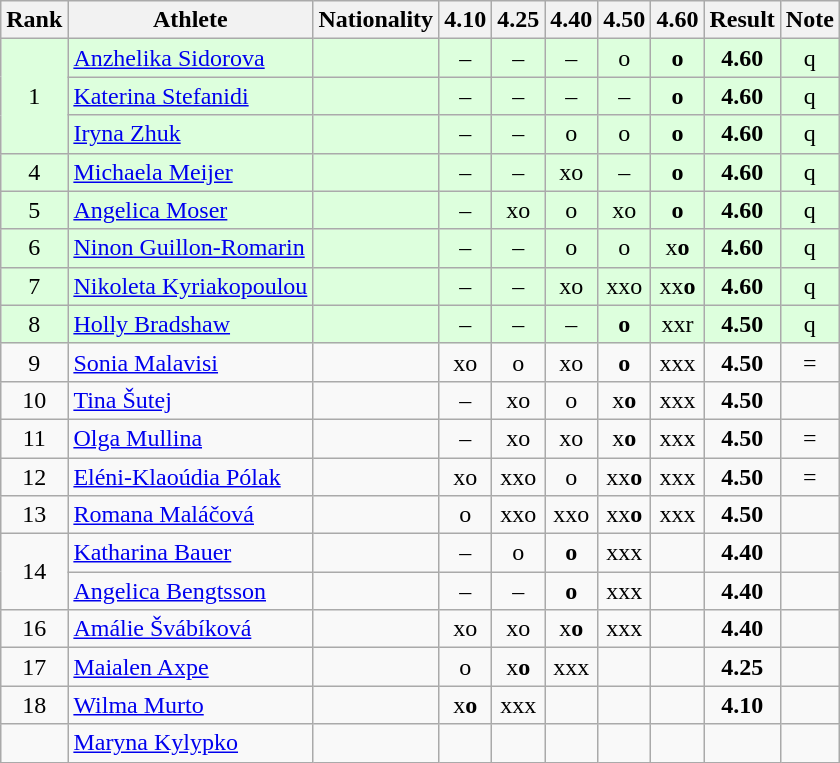<table class="wikitable sortable" style="text-align:center">
<tr>
<th>Rank</th>
<th>Athlete</th>
<th>Nationality</th>
<th>4.10</th>
<th>4.25</th>
<th>4.40</th>
<th>4.50</th>
<th>4.60</th>
<th>Result</th>
<th>Note</th>
</tr>
<tr bgcolor=ddffdd>
<td rowspan=3>1</td>
<td align=left><a href='#'>Anzhelika Sidorova</a></td>
<td align=left></td>
<td>–</td>
<td>–</td>
<td>–</td>
<td>ο</td>
<td><strong>ο</strong></td>
<td><strong>4.60</strong></td>
<td>q</td>
</tr>
<tr bgcolor=ddffdd>
<td align=left><a href='#'>Katerina Stefanidi</a></td>
<td align=left></td>
<td>–</td>
<td>–</td>
<td>–</td>
<td>–</td>
<td><strong>ο</strong></td>
<td><strong>4.60</strong></td>
<td>q</td>
</tr>
<tr bgcolor=ddffdd>
<td align=left><a href='#'>Iryna Zhuk</a></td>
<td align=left></td>
<td>–</td>
<td>–</td>
<td>o</td>
<td>o</td>
<td><strong>ο</strong></td>
<td><strong>4.60</strong></td>
<td>q</td>
</tr>
<tr bgcolor=ddffdd>
<td>4</td>
<td align=left><a href='#'>Michaela Meijer</a></td>
<td align=left></td>
<td>–</td>
<td>–</td>
<td>xo</td>
<td>–</td>
<td><strong>o</strong></td>
<td><strong>4.60</strong></td>
<td>q</td>
</tr>
<tr bgcolor=ddffdd>
<td>5</td>
<td align=left><a href='#'>Angelica Moser</a></td>
<td align=left></td>
<td>–</td>
<td>xo</td>
<td>o</td>
<td>xo</td>
<td><strong>o</strong></td>
<td><strong>4.60</strong></td>
<td>q</td>
</tr>
<tr bgcolor=ddffdd>
<td>6</td>
<td align=left><a href='#'>Ninon Guillon-Romarin</a></td>
<td align=left></td>
<td>–</td>
<td>–</td>
<td>o</td>
<td>o</td>
<td>x<strong>o</strong></td>
<td><strong>4.60</strong></td>
<td>q</td>
</tr>
<tr bgcolor=ddffdd>
<td>7</td>
<td align=left><a href='#'>Nikoleta Kyriakopoulou</a></td>
<td align=left></td>
<td>–</td>
<td>–</td>
<td>xo</td>
<td>xxo</td>
<td>xx<strong>o</strong></td>
<td><strong>4.60</strong></td>
<td>q</td>
</tr>
<tr bgcolor=ddffdd>
<td>8</td>
<td align=left><a href='#'>Holly Bradshaw</a></td>
<td align=left></td>
<td>–</td>
<td>–</td>
<td>–</td>
<td><strong>o</strong></td>
<td>xxr</td>
<td><strong>4.50</strong></td>
<td>q</td>
</tr>
<tr>
<td>9</td>
<td align=left><a href='#'>Sonia Malavisi</a></td>
<td align=left></td>
<td>xo</td>
<td>o</td>
<td>xo</td>
<td><strong>o</strong></td>
<td>xxx</td>
<td><strong>4.50</strong></td>
<td>=</td>
</tr>
<tr>
<td>10</td>
<td align=left><a href='#'>Tina Šutej</a></td>
<td align=left></td>
<td>–</td>
<td>xo</td>
<td>o</td>
<td>x<strong>o</strong></td>
<td>xxx</td>
<td><strong>4.50</strong></td>
<td></td>
</tr>
<tr>
<td>11</td>
<td align=left><a href='#'>Olga Mullina</a></td>
<td align=left></td>
<td>–</td>
<td>xo</td>
<td>xo</td>
<td>x<strong>o</strong></td>
<td>xxx</td>
<td><strong>4.50</strong></td>
<td>=</td>
</tr>
<tr>
<td>12</td>
<td align=left><a href='#'>Eléni-Klaoúdia Pólak</a></td>
<td align=left></td>
<td>xo</td>
<td>xxo</td>
<td>o</td>
<td>xx<strong>o</strong></td>
<td>xxx</td>
<td><strong>4.50</strong></td>
<td>=</td>
</tr>
<tr>
<td>13</td>
<td align=left><a href='#'>Romana Maláčová</a></td>
<td align=left></td>
<td>o</td>
<td>xxo</td>
<td>xxo</td>
<td>xx<strong>o</strong></td>
<td>xxx</td>
<td><strong>4.50</strong></td>
<td></td>
</tr>
<tr>
<td rowspan=2>14</td>
<td align=left><a href='#'>Katharina Bauer</a></td>
<td align=left></td>
<td>–</td>
<td>o</td>
<td><strong>o</strong></td>
<td>xxx</td>
<td></td>
<td><strong>4.40</strong></td>
<td></td>
</tr>
<tr>
<td align=left><a href='#'>Angelica Bengtsson</a></td>
<td align=left></td>
<td>–</td>
<td>–</td>
<td><strong>o</strong></td>
<td>xxx</td>
<td></td>
<td><strong>4.40</strong></td>
<td></td>
</tr>
<tr>
<td>16</td>
<td align=left><a href='#'>Amálie Švábíková</a></td>
<td align=left></td>
<td>xo</td>
<td>xo</td>
<td>x<strong>o</strong></td>
<td>xxx</td>
<td></td>
<td><strong>4.40</strong></td>
<td></td>
</tr>
<tr>
<td>17</td>
<td align=left><a href='#'>Maialen Axpe</a></td>
<td align=left></td>
<td>o</td>
<td>x<strong>o</strong></td>
<td>xxx</td>
<td></td>
<td></td>
<td><strong>4.25</strong></td>
<td></td>
</tr>
<tr>
<td>18</td>
<td align=left><a href='#'>Wilma Murto</a></td>
<td align=left></td>
<td>x<strong>o</strong></td>
<td>xxx</td>
<td></td>
<td></td>
<td></td>
<td><strong>4.10</strong></td>
<td></td>
</tr>
<tr>
<td></td>
<td align=left><a href='#'>Maryna Kylypko</a></td>
<td align=left></td>
<td></td>
<td></td>
<td></td>
<td></td>
<td></td>
<td><strong></strong></td>
<td></td>
</tr>
</table>
